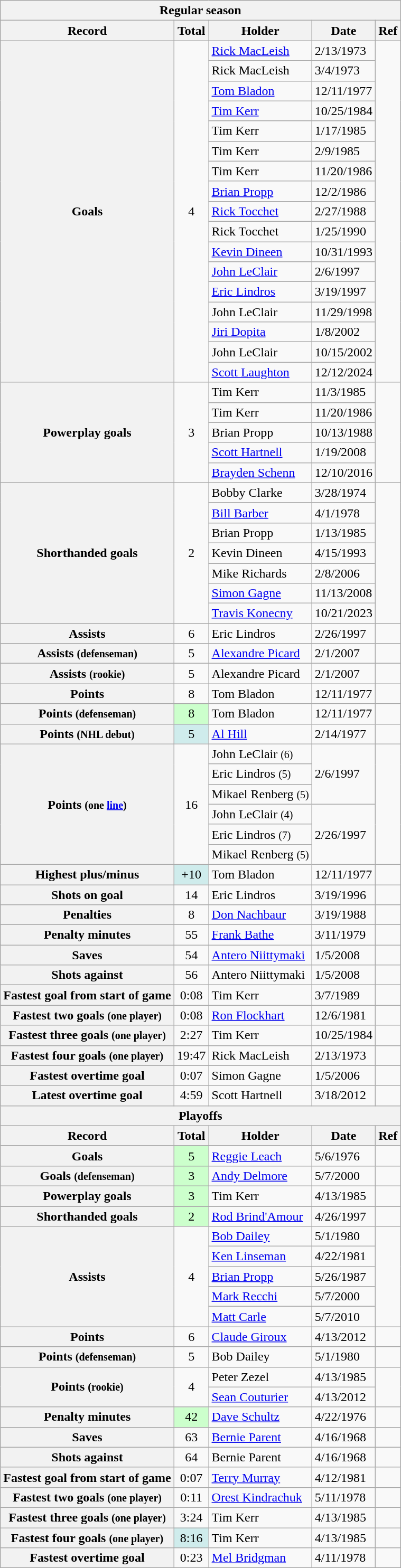<table class="wikitable plainrowheaders">
<tr>
<th colspan="5" align="center">Regular season</th>
</tr>
<tr>
<th scope="col">Record</th>
<th scope="col">Total</th>
<th scope="col">Holder</th>
<th scope="col">Date</th>
<th scope="col">Ref</th>
</tr>
<tr>
<th scope="row" rowspan="17">Goals</th>
<td align="center" rowspan="17">4</td>
<td><a href='#'>Rick MacLeish</a></td>
<td>2/13/1973</td>
<td rowspan="17"></td>
</tr>
<tr>
<td>Rick MacLeish</td>
<td>3/4/1973</td>
</tr>
<tr>
<td><a href='#'>Tom Bladon</a></td>
<td>12/11/1977</td>
</tr>
<tr>
<td><a href='#'>Tim Kerr</a></td>
<td>10/25/1984</td>
</tr>
<tr>
<td>Tim Kerr</td>
<td>1/17/1985</td>
</tr>
<tr>
<td>Tim Kerr</td>
<td>2/9/1985</td>
</tr>
<tr>
<td>Tim Kerr</td>
<td>11/20/1986</td>
</tr>
<tr>
<td><a href='#'>Brian Propp</a></td>
<td>12/2/1986</td>
</tr>
<tr>
<td><a href='#'>Rick Tocchet</a></td>
<td>2/27/1988</td>
</tr>
<tr>
<td>Rick Tocchet</td>
<td>1/25/1990</td>
</tr>
<tr>
<td><a href='#'>Kevin Dineen</a></td>
<td>10/31/1993</td>
</tr>
<tr>
<td><a href='#'>John LeClair</a></td>
<td>2/6/1997</td>
</tr>
<tr>
<td><a href='#'>Eric Lindros</a></td>
<td>3/19/1997</td>
</tr>
<tr>
<td>John LeClair</td>
<td>11/29/1998</td>
</tr>
<tr>
<td><a href='#'>Jiri Dopita</a></td>
<td>1/8/2002</td>
</tr>
<tr>
<td>John LeClair</td>
<td>10/15/2002</td>
</tr>
<tr>
<td><a href='#'>Scott Laughton</a></td>
<td>12/12/2024</td>
</tr>
<tr>
<th scope="row" rowspan="5">Powerplay goals</th>
<td align="center" rowspan="5">3</td>
<td>Tim Kerr</td>
<td>11/3/1985</td>
<td rowspan="5"></td>
</tr>
<tr>
<td>Tim Kerr</td>
<td>11/20/1986</td>
</tr>
<tr>
<td>Brian Propp</td>
<td>10/13/1988</td>
</tr>
<tr>
<td><a href='#'>Scott Hartnell</a></td>
<td>1/19/2008</td>
</tr>
<tr>
<td><a href='#'>Brayden Schenn</a></td>
<td>12/10/2016</td>
</tr>
<tr>
<th scope="row" rowspan="7">Shorthanded goals</th>
<td align="center" rowspan="7">2</td>
<td>Bobby Clarke</td>
<td>3/28/1974</td>
<td rowspan="7"></td>
</tr>
<tr>
<td><a href='#'>Bill Barber</a></td>
<td>4/1/1978</td>
</tr>
<tr>
<td>Brian Propp</td>
<td>1/13/1985</td>
</tr>
<tr>
<td>Kevin Dineen</td>
<td>4/15/1993</td>
</tr>
<tr>
<td>Mike Richards</td>
<td>2/8/2006</td>
</tr>
<tr>
<td><a href='#'>Simon Gagne</a></td>
<td>11/13/2008</td>
</tr>
<tr>
<td><a href='#'>Travis Konecny</a></td>
<td>10/21/2023</td>
</tr>
<tr>
<th scope="row">Assists</th>
<td align="center">6</td>
<td>Eric Lindros</td>
<td>2/26/1997</td>
<td></td>
</tr>
<tr>
<th scope="row">Assists <small>(defenseman)</small></th>
<td align="center">5</td>
<td><a href='#'>Alexandre Picard</a></td>
<td>2/1/2007</td>
<td></td>
</tr>
<tr>
<th scope="row">Assists <small>(rookie)</small></th>
<td align="center">5</td>
<td>Alexandre Picard</td>
<td>2/1/2007</td>
<td></td>
</tr>
<tr>
<th scope="row">Points</th>
<td align="center">8</td>
<td>Tom Bladon</td>
<td>12/11/1977</td>
<td></td>
</tr>
<tr>
<th scope="row">Points <small>(defenseman)</small></th>
<td align="center" style="background: #CCFFCC;">8</td>
<td>Tom Bladon</td>
<td>12/11/1977</td>
<td></td>
</tr>
<tr>
<th scope="row">Points <small>(NHL debut)</small></th>
<td align="center" style="background: #CFECEC;">5</td>
<td><a href='#'>Al Hill</a></td>
<td>2/14/1977</td>
<td></td>
</tr>
<tr>
<th scope="row" rowspan="6">Points <small>(one <a href='#'>line</a>)</small></th>
<td align="center" rowspan="6">16</td>
<td>John LeClair <small>(6)</small></td>
<td rowspan="3">2/6/1997</td>
<td rowspan="6"></td>
</tr>
<tr>
<td>Eric Lindros <small>(5)</small></td>
</tr>
<tr>
<td>Mikael Renberg <small>(5)</small></td>
</tr>
<tr>
<td>John LeClair <small>(4)</small></td>
<td rowspan="3">2/26/1997</td>
</tr>
<tr>
<td>Eric Lindros <small>(7)</small></td>
</tr>
<tr>
<td>Mikael Renberg <small>(5)</small></td>
</tr>
<tr>
<th scope="row">Highest plus/minus</th>
<td align="center" style="background: #CFECEC;">+10</td>
<td>Tom Bladon</td>
<td>12/11/1977</td>
<td></td>
</tr>
<tr>
<th scope="row">Shots on goal</th>
<td align="center">14</td>
<td>Eric Lindros</td>
<td>3/19/1996</td>
<td></td>
</tr>
<tr>
<th scope="row">Penalties</th>
<td align="center">8</td>
<td><a href='#'>Don Nachbaur</a></td>
<td>3/19/1988</td>
<td></td>
</tr>
<tr>
<th scope="row">Penalty minutes</th>
<td align="center">55</td>
<td><a href='#'>Frank Bathe</a></td>
<td>3/11/1979</td>
<td></td>
</tr>
<tr>
<th scope="row">Saves</th>
<td align="center">54</td>
<td><a href='#'>Antero Niittymaki</a></td>
<td>1/5/2008</td>
<td></td>
</tr>
<tr>
<th scope="row">Shots against</th>
<td align="center">56</td>
<td>Antero Niittymaki</td>
<td>1/5/2008</td>
<td></td>
</tr>
<tr>
<th scope="row">Fastest goal from start of game</th>
<td align="center">0:08</td>
<td>Tim Kerr</td>
<td>3/7/1989</td>
<td></td>
</tr>
<tr>
<th scope="row">Fastest two goals <small>(one player)</small></th>
<td align="center">0:08</td>
<td><a href='#'>Ron Flockhart</a></td>
<td>12/6/1981</td>
<td></td>
</tr>
<tr>
<th scope="row">Fastest three goals <small>(one player)</small></th>
<td align="center">2:27</td>
<td>Tim Kerr</td>
<td>10/25/1984</td>
<td></td>
</tr>
<tr>
<th scope="row">Fastest four goals <small>(one player)</small></th>
<td align="center">19:47</td>
<td>Rick MacLeish</td>
<td>2/13/1973</td>
<td></td>
</tr>
<tr>
<th scope="row">Fastest overtime goal</th>
<td align="center">0:07</td>
<td>Simon Gagne</td>
<td>1/5/2006</td>
<td></td>
</tr>
<tr>
<th scope="row">Latest overtime goal</th>
<td align="center">4:59</td>
<td>Scott Hartnell</td>
<td>3/18/2012</td>
<td></td>
</tr>
<tr>
<th colspan="5" align="center">Playoffs</th>
</tr>
<tr>
<th scope="col">Record</th>
<th scope="col">Total</th>
<th scope="col">Holder</th>
<th scope="col">Date</th>
<th scope="col">Ref</th>
</tr>
<tr>
<th scope="row">Goals</th>
<td align="center" style="background: #CCFFCC;">5</td>
<td><a href='#'>Reggie Leach</a></td>
<td>5/6/1976</td>
<td></td>
</tr>
<tr>
<th scope="row">Goals <small>(defenseman)</small></th>
<td align="center" style="background: #CCFFCC;">3</td>
<td><a href='#'>Andy Delmore</a></td>
<td>5/7/2000</td>
<td></td>
</tr>
<tr>
<th scope="row">Powerplay goals</th>
<td align="center" style="background: #CCFFCC;">3</td>
<td>Tim Kerr</td>
<td>4/13/1985</td>
<td></td>
</tr>
<tr>
<th scope="row">Shorthanded goals</th>
<td align="center" style="background: #CCFFCC;">2</td>
<td><a href='#'>Rod Brind'Amour</a></td>
<td>4/26/1997</td>
<td></td>
</tr>
<tr>
<th scope="row" rowspan="5">Assists</th>
<td align="center" rowspan="5">4</td>
<td><a href='#'>Bob Dailey</a></td>
<td>5/1/1980</td>
<td rowspan="5"></td>
</tr>
<tr>
<td><a href='#'>Ken Linseman</a></td>
<td>4/22/1981</td>
</tr>
<tr>
<td><a href='#'>Brian Propp</a></td>
<td>5/26/1987</td>
</tr>
<tr>
<td><a href='#'>Mark Recchi</a></td>
<td>5/7/2000</td>
</tr>
<tr>
<td><a href='#'>Matt Carle</a></td>
<td>5/7/2010</td>
</tr>
<tr>
<th scope="row">Points</th>
<td align="center">6</td>
<td><a href='#'>Claude Giroux</a></td>
<td>4/13/2012</td>
<td></td>
</tr>
<tr>
<th scope="row">Points <small>(defenseman)</small></th>
<td align="center">5</td>
<td>Bob Dailey</td>
<td>5/1/1980</td>
<td></td>
</tr>
<tr>
<th scope="row" rowspan="2">Points <small>(rookie)</small></th>
<td align="center" rowspan="2">4</td>
<td>Peter Zezel</td>
<td>4/13/1985</td>
<td rowspan="2"></td>
</tr>
<tr>
<td><a href='#'>Sean Couturier</a></td>
<td>4/13/2012</td>
</tr>
<tr>
<th scope="row">Penalty minutes</th>
<td align="center" style="background: #CCFFCC;">42</td>
<td><a href='#'>Dave Schultz</a></td>
<td>4/22/1976</td>
<td></td>
</tr>
<tr>
<th scope="row">Saves</th>
<td align="center">63</td>
<td><a href='#'>Bernie Parent</a></td>
<td>4/16/1968</td>
<td></td>
</tr>
<tr>
<th scope="row">Shots against</th>
<td align="center">64</td>
<td>Bernie Parent</td>
<td>4/16/1968</td>
<td></td>
</tr>
<tr>
<th scope="row">Fastest goal from start of game</th>
<td align="center">0:07</td>
<td><a href='#'>Terry Murray</a></td>
<td>4/12/1981</td>
<td></td>
</tr>
<tr>
<th scope="row">Fastest two goals <small>(one player)</small></th>
<td align="center">0:11</td>
<td><a href='#'>Orest Kindrachuk</a></td>
<td>5/11/1978</td>
<td></td>
</tr>
<tr>
<th scope="row">Fastest three goals <small>(one player)</small></th>
<td align="center">3:24</td>
<td>Tim Kerr</td>
<td>4/13/1985</td>
<td></td>
</tr>
<tr>
<th scope="row">Fastest four goals <small>(one player)</small></th>
<td align="center" style="background: #CFECEC;">8:16</td>
<td>Tim Kerr</td>
<td>4/13/1985</td>
<td></td>
</tr>
<tr>
<th scope="row">Fastest overtime goal</th>
<td align="center">0:23</td>
<td><a href='#'>Mel Bridgman</a></td>
<td>4/11/1978</td>
<td></td>
</tr>
</table>
